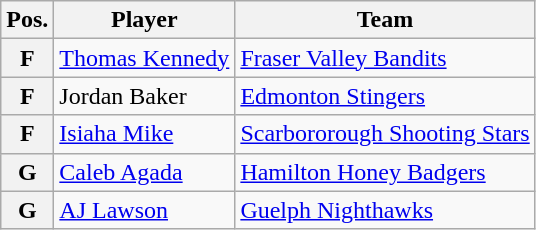<table class="wikitable">
<tr>
<th>Pos.</th>
<th>Player</th>
<th>Team</th>
</tr>
<tr>
<th>F</th>
<td><a href='#'>Thomas Kennedy</a></td>
<td><a href='#'>Fraser Valley Bandits</a></td>
</tr>
<tr>
<th>F</th>
<td>Jordan Baker</td>
<td><a href='#'>Edmonton Stingers</a></td>
</tr>
<tr>
<th>F</th>
<td><a href='#'>Isiaha Mike</a></td>
<td><a href='#'>Scarbororough Shooting Stars</a></td>
</tr>
<tr>
<th>G</th>
<td><a href='#'>Caleb Agada</a></td>
<td><a href='#'>Hamilton Honey Badgers</a></td>
</tr>
<tr>
<th>G</th>
<td><a href='#'>AJ Lawson</a></td>
<td><a href='#'>Guelph Nighthawks</a></td>
</tr>
</table>
